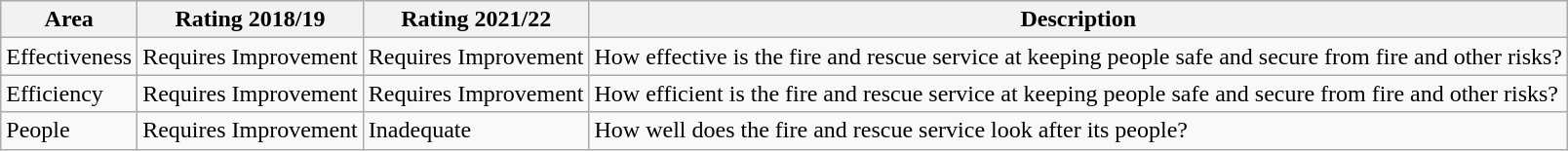<table class="wikitable">
<tr>
<th>Area</th>
<th>Rating 2018/19</th>
<th>Rating 2021/22</th>
<th>Description</th>
</tr>
<tr>
<td>Effectiveness</td>
<td>Requires Improvement</td>
<td>Requires Improvement</td>
<td>How effective is the fire and rescue service at keeping people safe and secure from fire and other risks?</td>
</tr>
<tr>
<td>Efficiency</td>
<td>Requires Improvement</td>
<td>Requires Improvement</td>
<td>How efficient is the fire and rescue service at keeping people safe and secure from fire and other risks?</td>
</tr>
<tr>
<td>People</td>
<td>Requires Improvement</td>
<td>Inadequate</td>
<td>How well does the fire and rescue service look after its people?</td>
</tr>
</table>
